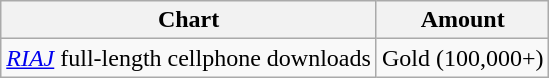<table class="wikitable">
<tr>
<th>Chart</th>
<th>Amount</th>
</tr>
<tr>
<td><em><a href='#'>RIAJ</a></em> full-length cellphone downloads </td>
<td align="center">Gold (100,000+)</td>
</tr>
</table>
